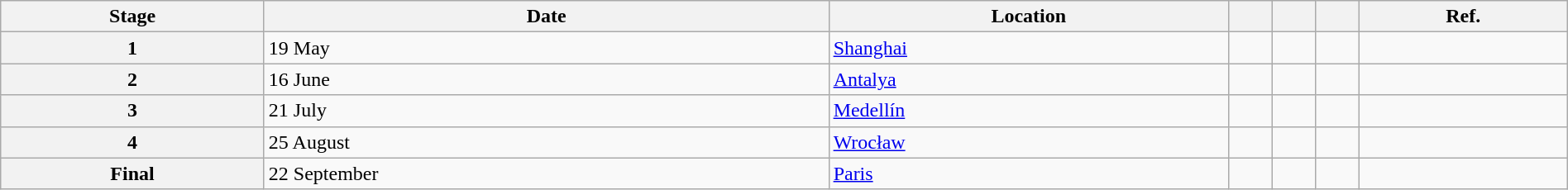<table class="wikitable" style="width:100%">
<tr>
<th>Stage</th>
<th>Date</th>
<th>Location</th>
<th></th>
<th></th>
<th></th>
<th>Ref.</th>
</tr>
<tr>
<th>1</th>
<td>19 May</td>
<td> <a href='#'>Shanghai</a></td>
<td></td>
<td></td>
<td></td>
<td></td>
</tr>
<tr>
<th>2</th>
<td>16 June</td>
<td> <a href='#'>Antalya</a></td>
<td></td>
<td></td>
<td></td>
<td> </td>
</tr>
<tr>
<th>3</th>
<td>21 July</td>
<td> <a href='#'>Medellín</a></td>
<td></td>
<td></td>
<td></td>
<td> </td>
</tr>
<tr>
<th>4</th>
<td>25 August</td>
<td> <a href='#'>Wrocław</a></td>
<td></td>
<td></td>
<td></td>
<td> </td>
</tr>
<tr>
<th>Final</th>
<td>22 September</td>
<td> <a href='#'>Paris</a></td>
<td></td>
<td></td>
<td></td>
<td> </td>
</tr>
</table>
